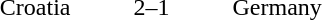<table style="text-align:center">
<tr>
<th width=200></th>
<th width=100></th>
<th width=200></th>
</tr>
<tr>
<td align=right>Croatia</td>
<td>2–1</td>
<td align=left>Germany</td>
</tr>
<tr>
</tr>
</table>
